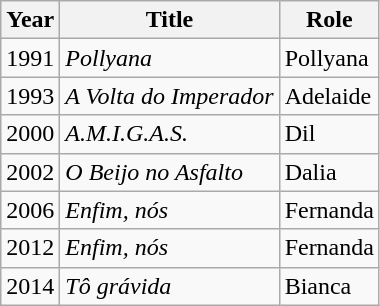<table class="wikitable">
<tr>
<th>Year</th>
<th>Title</th>
<th>Role</th>
</tr>
<tr>
<td>1991</td>
<td><em>Pollyana</em></td>
<td>Pollyana</td>
</tr>
<tr>
<td>1993</td>
<td><em>A Volta do Imperador</em></td>
<td>Adelaide</td>
</tr>
<tr>
<td>2000</td>
<td><em>A.M.I.G.A.S.</em></td>
<td>Dil</td>
</tr>
<tr>
<td>2002</td>
<td><em>O Beijo no Asfalto</em></td>
<td>Dalia</td>
</tr>
<tr>
<td>2006</td>
<td><em>Enfim, nós</em></td>
<td>Fernanda </td>
</tr>
<tr>
<td>2012</td>
<td><em>Enfim, nós</em></td>
<td>Fernanda</td>
</tr>
<tr>
<td>2014</td>
<td><em>Tô grávida</em></td>
<td>Bianca</td>
</tr>
</table>
